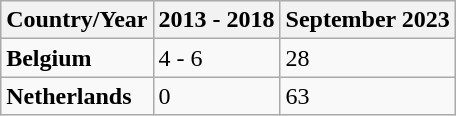<table class="wikitable" style="margin-left: auto; margin-right: auto; border: none;">
<tr>
<th>Country/Year</th>
<th>2013 - 2018</th>
<th>September 2023</th>
</tr>
<tr>
<td><strong>Belgium</strong></td>
<td>4 - 6</td>
<td>28</td>
</tr>
<tr>
<td><strong>Netherlands</strong></td>
<td>0</td>
<td>63</td>
</tr>
<tr>
</tr>
</table>
